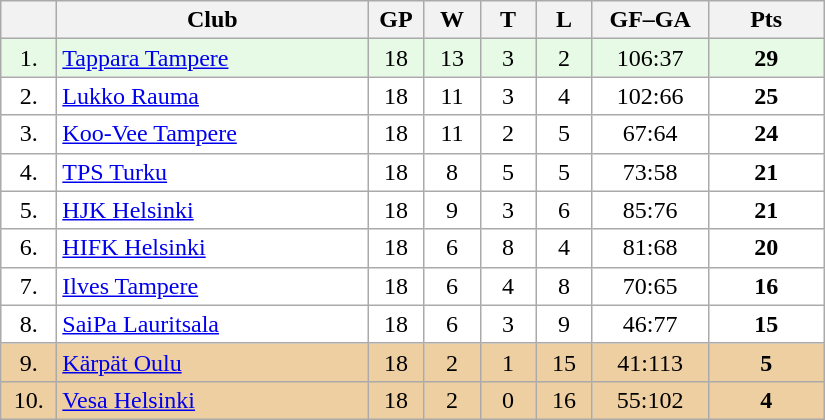<table class="wikitable">
<tr>
<th width="30"></th>
<th width="200">Club</th>
<th width="30">GP</th>
<th width="30">W</th>
<th width="30">T</th>
<th width="30">L</th>
<th width="70">GF–GA</th>
<th width="70">Pts</th>
</tr>
<tr bgcolor="#e6fae6" align="center">
<td>1.</td>
<td align="left"><a href='#'>Tappara Tampere</a></td>
<td>18</td>
<td>13</td>
<td>3</td>
<td>2</td>
<td>106:37</td>
<td><strong>29</strong></td>
</tr>
<tr bgcolor="#FFFFFF" align="center">
<td>2.</td>
<td align="left"><a href='#'>Lukko Rauma</a></td>
<td>18</td>
<td>11</td>
<td>3</td>
<td>4</td>
<td>102:66</td>
<td><strong>25</strong></td>
</tr>
<tr bgcolor="#FFFFFF" align="center">
<td>3.</td>
<td align="left"><a href='#'>Koo-Vee Tampere</a></td>
<td>18</td>
<td>11</td>
<td>2</td>
<td>5</td>
<td>67:64</td>
<td><strong>24</strong></td>
</tr>
<tr bgcolor="#FFFFFF" align="center">
<td>4.</td>
<td align="left"><a href='#'>TPS Turku</a></td>
<td>18</td>
<td>8</td>
<td>5</td>
<td>5</td>
<td>73:58</td>
<td><strong>21</strong></td>
</tr>
<tr bgcolor="#FFFFFF" align="center">
<td>5.</td>
<td align="left"><a href='#'>HJK Helsinki</a></td>
<td>18</td>
<td>9</td>
<td>3</td>
<td>6</td>
<td>85:76</td>
<td><strong>21</strong></td>
</tr>
<tr bgcolor="#FFFFFF" align="center">
<td>6.</td>
<td align="left"><a href='#'>HIFK Helsinki</a></td>
<td>18</td>
<td>6</td>
<td>8</td>
<td>4</td>
<td>81:68</td>
<td><strong>20</strong></td>
</tr>
<tr bgcolor="#FFFFFF" align="center">
<td>7.</td>
<td align="left"><a href='#'>Ilves Tampere</a></td>
<td>18</td>
<td>6</td>
<td>4</td>
<td>8</td>
<td>70:65</td>
<td><strong>16</strong></td>
</tr>
<tr bgcolor="#FFFFFF" align="center">
<td>8.</td>
<td align="left"><a href='#'>SaiPa Lauritsala</a></td>
<td>18</td>
<td>6</td>
<td>3</td>
<td>9</td>
<td>46:77</td>
<td><strong>15</strong></td>
</tr>
<tr bgcolor="#EECFA1" align="center">
<td>9.</td>
<td align="left"><a href='#'>Kärpät Oulu</a></td>
<td>18</td>
<td>2</td>
<td>1</td>
<td>15</td>
<td>41:113</td>
<td><strong>5</strong></td>
</tr>
<tr bgcolor="#EECFA1" align="center">
<td>10.</td>
<td align="left"><a href='#'>Vesa Helsinki</a></td>
<td>18</td>
<td>2</td>
<td>0</td>
<td>16</td>
<td>55:102</td>
<td><strong>4</strong></td>
</tr>
</table>
